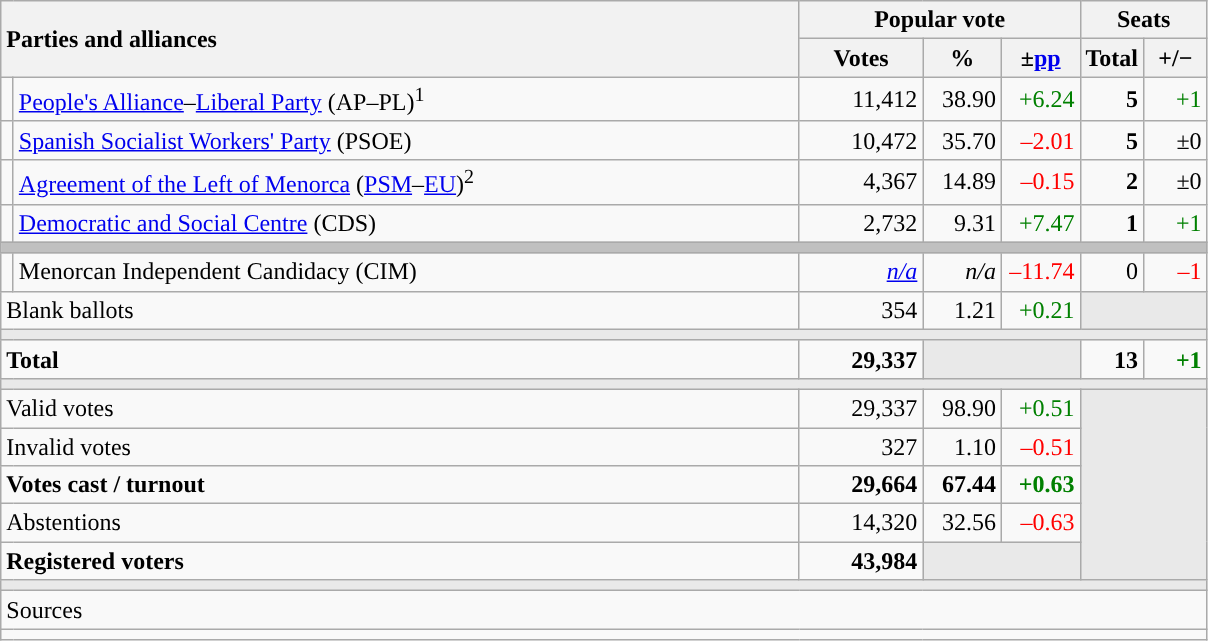<table class="wikitable" style="text-align:right;">
<tr>
<th style="text-align:left;" rowspan="2" colspan="2" width="525">Parties and alliances</th>
<th colspan="3">Popular vote</th>
<th colspan="2">Seats</th>
</tr>
<tr>
<th width="75">Votes</th>
<th width="45">%</th>
<th width="45">±<a href='#'>pp</a></th>
<th width="35">Total</th>
<th width="35">+/−</th>
</tr>
<tr>
<td width="1" style="color:inherit;background:"></td>
<td align="left"><a href='#'>People's Alliance</a>–<a href='#'>Liberal Party</a> (AP–PL)<sup>1</sup></td>
<td>11,412</td>
<td>38.90</td>
<td style="color:green;">+6.24</td>
<td><strong>5</strong></td>
<td style="color:green;">+1</td>
</tr>
<tr>
<td style="color:inherit;background:"></td>
<td align="left"><a href='#'>Spanish Socialist Workers' Party</a> (PSOE)</td>
<td>10,472</td>
<td>35.70</td>
<td style="color:red;">–2.01</td>
<td><strong>5</strong></td>
<td>±0</td>
</tr>
<tr>
<td style="color:inherit;background:"></td>
<td align="left"><a href='#'>Agreement of the Left of Menorca</a> (<a href='#'>PSM</a>–<a href='#'>EU</a>)<sup>2</sup></td>
<td>4,367</td>
<td>14.89</td>
<td style="color:red;">–0.15</td>
<td><strong>2</strong></td>
<td>±0</td>
</tr>
<tr>
<td style="color:inherit;background:"></td>
<td align="left"><a href='#'>Democratic and Social Centre</a> (CDS)</td>
<td>2,732</td>
<td>9.31</td>
<td style="color:green;">+7.47</td>
<td><strong>1</strong></td>
<td style="color:green;">+1</td>
</tr>
<tr>
<td colspan="7" bgcolor="#C0C0C0"></td>
</tr>
<tr>
<td style="color:inherit;background:"></td>
<td align="left">Menorcan Independent Candidacy (CIM)</td>
<td><em><a href='#'>n/a</a></em></td>
<td><em>n/a</em></td>
<td style="color:red;">–11.74</td>
<td>0</td>
<td style="color:red;">–1</td>
</tr>
<tr>
<td align="left" colspan="2">Blank ballots</td>
<td>354</td>
<td>1.21</td>
<td style="color:green;">+0.21</td>
<td bgcolor="#E9E9E9" colspan="2"></td>
</tr>
<tr>
<td colspan="7" bgcolor="#E9E9E9"></td>
</tr>
<tr style="font-weight:bold;">
<td align="left" colspan="2">Total</td>
<td>29,337</td>
<td bgcolor="#E9E9E9" colspan="2"></td>
<td>13</td>
<td style="color:green;">+1</td>
</tr>
<tr>
<td colspan="7" bgcolor="#E9E9E9"></td>
</tr>
<tr>
<td align="left" colspan="2">Valid votes</td>
<td>29,337</td>
<td>98.90</td>
<td style="color:green;">+0.51</td>
<td bgcolor="#E9E9E9" colspan="2" rowspan="5"></td>
</tr>
<tr>
<td align="left" colspan="2">Invalid votes</td>
<td>327</td>
<td>1.10</td>
<td style="color:red;">–0.51</td>
</tr>
<tr style="font-weight:bold;">
<td align="left" colspan="2">Votes cast / turnout</td>
<td>29,664</td>
<td>67.44</td>
<td style="color:green;">+0.63</td>
</tr>
<tr>
<td align="left" colspan="2">Abstentions</td>
<td>14,320</td>
<td>32.56</td>
<td style="color:red;">–0.63</td>
</tr>
<tr style="font-weight:bold;">
<td align="left" colspan="2">Registered voters</td>
<td>43,984</td>
<td bgcolor="#E9E9E9" colspan="2"></td>
</tr>
<tr>
<td colspan="7" bgcolor="#E9E9E9"></td>
</tr>
<tr>
<td align="left" colspan="7">Sources</td>
</tr>
<tr>
<td colspan="7" style="text-align:left; max-width:790px;"></td>
</tr>
</table>
